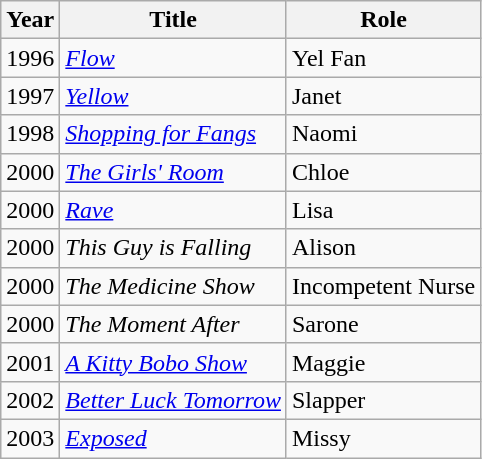<table class="wikitable sortable">
<tr>
<th>Year</th>
<th>Title</th>
<th>Role</th>
</tr>
<tr>
<td>1996</td>
<td><em><a href='#'>Flow</a></em></td>
<td>Yel Fan</td>
</tr>
<tr>
<td>1997</td>
<td><em><a href='#'>Yellow</a></em></td>
<td>Janet</td>
</tr>
<tr>
<td>1998</td>
<td><em><a href='#'>Shopping for Fangs</a></em></td>
<td>Naomi</td>
</tr>
<tr>
<td>2000</td>
<td><em><a href='#'>The Girls' Room</a></em></td>
<td>Chloe</td>
</tr>
<tr>
<td>2000</td>
<td><em><a href='#'>Rave</a></em></td>
<td>Lisa</td>
</tr>
<tr>
<td>2000</td>
<td><em>This Guy is Falling</em></td>
<td>Alison</td>
</tr>
<tr>
<td>2000</td>
<td><em>The Medicine Show</em></td>
<td>Incompetent Nurse</td>
</tr>
<tr>
<td>2000</td>
<td><em>The Moment After</em></td>
<td>Sarone</td>
</tr>
<tr>
<td>2001</td>
<td><em><a href='#'>A Kitty Bobo Show</a></em></td>
<td>Maggie</td>
</tr>
<tr>
<td>2002</td>
<td><em><a href='#'>Better Luck Tomorrow</a></em></td>
<td>Slapper</td>
</tr>
<tr>
<td>2003</td>
<td><em><a href='#'>Exposed</a></em></td>
<td>Missy</td>
</tr>
</table>
